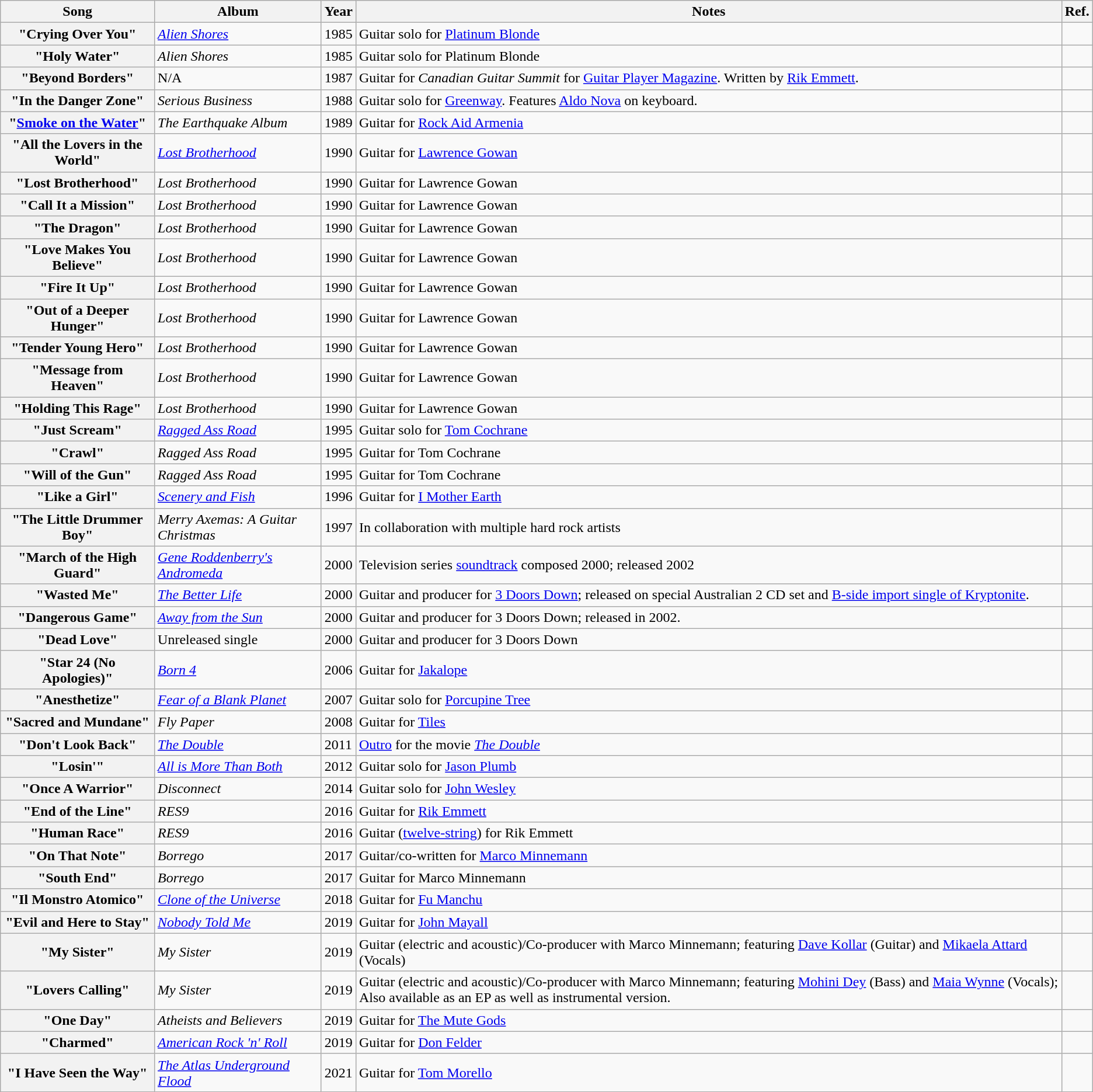<table class="wikitable sortable plainrowheaders" style="text-align:left;">
<tr>
<th scope="col">Song</th>
<th scope="col">Album</th>
<th scope="col">Year</th>
<th scope="col" class="unsortable">Notes</th>
<th scope="col" class="unsortable">Ref.</th>
</tr>
<tr>
<th scope="row">"Crying Over You"</th>
<td><em><a href='#'>Alien Shores</a></em></td>
<td>1985</td>
<td>Guitar solo for <a href='#'>Platinum Blonde</a></td>
<td></td>
</tr>
<tr>
<th scope="row">"Holy Water"</th>
<td><em>Alien Shores</em></td>
<td>1985</td>
<td>Guitar solo for Platinum Blonde</td>
<td></td>
</tr>
<tr>
<th scope="row">"Beyond Borders"</th>
<td>N/A</td>
<td>1987</td>
<td>Guitar for <em>Canadian Guitar Summit</em> for <a href='#'>Guitar Player Magazine</a>. Written by <a href='#'>Rik Emmett</a>.</td>
<td></td>
</tr>
<tr>
<th scope="row">"In the Danger Zone"</th>
<td><em>Serious Business</em></td>
<td>1988</td>
<td>Guitar solo for <a href='#'>Greenway</a>. Features <a href='#'>Aldo Nova</a> on keyboard.</td>
<td></td>
</tr>
<tr>
<th scope="row">"<a href='#'>Smoke on the Water</a>"</th>
<td><em>The Earthquake Album</em></td>
<td>1989</td>
<td>Guitar for <a href='#'>Rock Aid Armenia</a></td>
<td></td>
</tr>
<tr>
<th scope="row">"All the Lovers in the World"</th>
<td><em><a href='#'>Lost Brotherhood</a></em></td>
<td>1990</td>
<td>Guitar for <a href='#'>Lawrence Gowan</a></td>
<td></td>
</tr>
<tr>
<th scope="row">"Lost Brotherhood"</th>
<td><em>Lost Brotherhood</em></td>
<td>1990</td>
<td>Guitar for Lawrence Gowan</td>
<td></td>
</tr>
<tr>
<th scope="row">"Call It a Mission"</th>
<td><em>Lost Brotherhood</em></td>
<td>1990</td>
<td>Guitar for Lawrence Gowan</td>
<td></td>
</tr>
<tr>
<th scope="row">"The Dragon"</th>
<td><em>Lost Brotherhood</em></td>
<td>1990</td>
<td>Guitar for Lawrence Gowan</td>
<td></td>
</tr>
<tr>
<th scope="row">"Love Makes You Believe"</th>
<td><em>Lost Brotherhood</em></td>
<td>1990</td>
<td>Guitar for Lawrence Gowan</td>
<td></td>
</tr>
<tr>
<th scope="row">"Fire It Up"</th>
<td><em>Lost Brotherhood</em></td>
<td>1990</td>
<td>Guitar for Lawrence Gowan</td>
<td></td>
</tr>
<tr>
<th scope="row">"Out of a Deeper Hunger"</th>
<td><em>Lost Brotherhood</em></td>
<td>1990</td>
<td>Guitar for Lawrence Gowan</td>
<td></td>
</tr>
<tr>
<th scope="row">"Tender Young Hero"</th>
<td><em>Lost Brotherhood</em></td>
<td>1990</td>
<td>Guitar for Lawrence Gowan</td>
<td></td>
</tr>
<tr>
<th scope="row">"Message from Heaven"</th>
<td><em>Lost Brotherhood</em></td>
<td>1990</td>
<td>Guitar for Lawrence Gowan</td>
<td></td>
</tr>
<tr>
<th scope="row">"Holding This Rage"</th>
<td><em>Lost Brotherhood</em></td>
<td>1990</td>
<td>Guitar for Lawrence Gowan</td>
<td></td>
</tr>
<tr>
<th scope="row">"Just Scream"</th>
<td><em><a href='#'>Ragged Ass Road</a></em></td>
<td>1995</td>
<td>Guitar solo for <a href='#'>Tom Cochrane</a></td>
<td></td>
</tr>
<tr>
<th scope="row">"Crawl"</th>
<td><em>Ragged Ass Road</em></td>
<td>1995</td>
<td>Guitar for Tom Cochrane</td>
<td></td>
</tr>
<tr>
<th scope="row">"Will of the Gun"</th>
<td><em>Ragged Ass Road</em></td>
<td>1995</td>
<td>Guitar for Tom Cochrane</td>
<td></td>
</tr>
<tr>
<th scope="row">"Like a Girl"</th>
<td><em><a href='#'>Scenery and Fish</a></em></td>
<td>1996</td>
<td>Guitar for <a href='#'>I Mother Earth</a></td>
<td></td>
</tr>
<tr>
<th scope="row">"The Little Drummer Boy"</th>
<td><em>Merry Axemas: A Guitar Christmas</em></td>
<td>1997</td>
<td>In collaboration with multiple hard rock artists</td>
<td></td>
</tr>
<tr>
<th scope="row">"March of the High Guard"</th>
<td><em><a href='#'>Gene Roddenberry's Andromeda</a></em></td>
<td>2000</td>
<td>Television series <a href='#'>soundtrack</a> composed 2000; released 2002</td>
<td></td>
</tr>
<tr>
<th scope="row">"Wasted Me"</th>
<td><em><a href='#'>The Better Life</a></em></td>
<td>2000</td>
<td>Guitar and producer for <a href='#'>3 Doors Down</a>; released on special Australian 2 CD set and  <a href='#'>B-side import single of Kryptonite</a>.</td>
<td></td>
</tr>
<tr>
<th scope="row">"Dangerous Game"</th>
<td><em><a href='#'>Away from the Sun</a></em></td>
<td>2000</td>
<td>Guitar and producer for 3 Doors Down; released in 2002.</td>
<td></td>
</tr>
<tr>
<th scope="row">"Dead Love"</th>
<td>Unreleased single</td>
<td>2000</td>
<td>Guitar and producer for 3 Doors Down</td>
<td></td>
</tr>
<tr>
<th scope="row">"Star 24 (No Apologies)"</th>
<td><em><a href='#'>Born 4</a></em></td>
<td>2006</td>
<td>Guitar for <a href='#'>Jakalope</a></td>
<td></td>
</tr>
<tr>
<th scope="row">"Anesthetize"</th>
<td><em><a href='#'>Fear of a Blank Planet</a></em></td>
<td>2007</td>
<td>Guitar solo for <a href='#'>Porcupine Tree</a></td>
<td></td>
</tr>
<tr>
<th scope="row">"Sacred and Mundane"</th>
<td><em>Fly Paper</em></td>
<td>2008</td>
<td>Guitar for <a href='#'>Tiles</a></td>
<td></td>
</tr>
<tr>
<th scope="row">"Don't Look Back"</th>
<td><em><a href='#'>The Double</a></em></td>
<td>2011</td>
<td><a href='#'>Outro</a> for the movie <em><a href='#'>The Double</a></em></td>
<td></td>
</tr>
<tr>
<th scope="row">"Losin'"</th>
<td><em><a href='#'>All is More Than Both</a></em></td>
<td>2012</td>
<td>Guitar solo for <a href='#'>Jason Plumb</a></td>
<td></td>
</tr>
<tr>
<th scope="row">"Once A Warrior"</th>
<td><em>Disconnect</em></td>
<td>2014</td>
<td>Guitar solo for <a href='#'>John Wesley</a></td>
<td></td>
</tr>
<tr>
<th scope="row">"End of the Line"</th>
<td><em>RES9</em></td>
<td>2016</td>
<td>Guitar for <a href='#'>Rik Emmett</a></td>
<td></td>
</tr>
<tr>
<th scope="row">"Human Race"</th>
<td><em>RES9</em></td>
<td>2016</td>
<td>Guitar (<a href='#'>twelve-string</a>) for Rik Emmett</td>
<td></td>
</tr>
<tr>
<th scope="row">"On That Note"</th>
<td><em>Borrego</em></td>
<td>2017</td>
<td>Guitar/co-written for <a href='#'>Marco Minnemann</a></td>
<td></td>
</tr>
<tr>
<th scope="row">"South End"</th>
<td><em>Borrego</em></td>
<td>2017</td>
<td>Guitar for Marco Minnemann</td>
<td></td>
</tr>
<tr>
<th scope="row">"Il Monstro Atomico"</th>
<td><em><a href='#'>Clone of the Universe</a></em></td>
<td>2018</td>
<td>Guitar for <a href='#'>Fu Manchu</a></td>
<td></td>
</tr>
<tr>
<th scope="row">"Evil and Here to Stay"</th>
<td><em><a href='#'>Nobody Told Me</a></em></td>
<td>2019</td>
<td>Guitar for <a href='#'>John Mayall</a></td>
<td></td>
</tr>
<tr>
<th scope="row">"My Sister"</th>
<td><em>My Sister</em></td>
<td>2019</td>
<td>Guitar (electric and acoustic)/Co-producer with Marco Minnemann; featuring <a href='#'>Dave Kollar</a> (Guitar) and <a href='#'>Mikaela Attard</a> (Vocals)</td>
<td></td>
</tr>
<tr>
<th scope="row">"Lovers Calling"</th>
<td><em>My Sister</em></td>
<td>2019</td>
<td>Guitar (electric and acoustic)/Co-producer with Marco Minnemann; featuring <a href='#'>Mohini Dey</a> (Bass) and <a href='#'>Maia Wynne</a> (Vocals); Also available as an EP as well as instrumental version.</td>
<td></td>
</tr>
<tr>
<th scope="row">"One Day"</th>
<td><em>Atheists and Believers</em></td>
<td>2019</td>
<td>Guitar for <a href='#'>The Mute Gods</a></td>
<td></td>
</tr>
<tr>
<th scope="row">"Charmed"</th>
<td><em><a href='#'>American Rock 'n' Roll</a></em></td>
<td>2019</td>
<td>Guitar for <a href='#'>Don Felder</a></td>
<td></td>
</tr>
<tr>
<th scope="row">"I Have Seen the Way"</th>
<td><em><a href='#'>The Atlas Underground Flood</a></em></td>
<td>2021</td>
<td>Guitar for <a href='#'>Tom Morello</a></td>
<td></td>
</tr>
</table>
